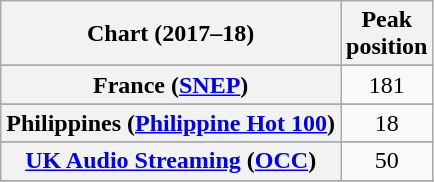<table class="wikitable sortable plainrowheaders" style="text-align:center">
<tr>
<th scope="col">Chart (2017–18)</th>
<th scope="col">Peak<br>position</th>
</tr>
<tr>
</tr>
<tr>
</tr>
<tr>
</tr>
<tr>
</tr>
<tr>
<th scope="row">France (<a href='#'>SNEP</a>)</th>
<td>181</td>
</tr>
<tr>
</tr>
<tr>
</tr>
<tr>
</tr>
<tr>
</tr>
<tr>
<th scope="row">Philippines (<a href='#'>Philippine Hot 100</a>)</th>
<td>18</td>
</tr>
<tr>
</tr>
<tr>
</tr>
<tr>
</tr>
<tr>
<th scope="row"><a href='#'>UK Audio Streaming</a> (<a href='#'>OCC</a>)</th>
<td>50</td>
</tr>
<tr>
</tr>
<tr>
</tr>
</table>
